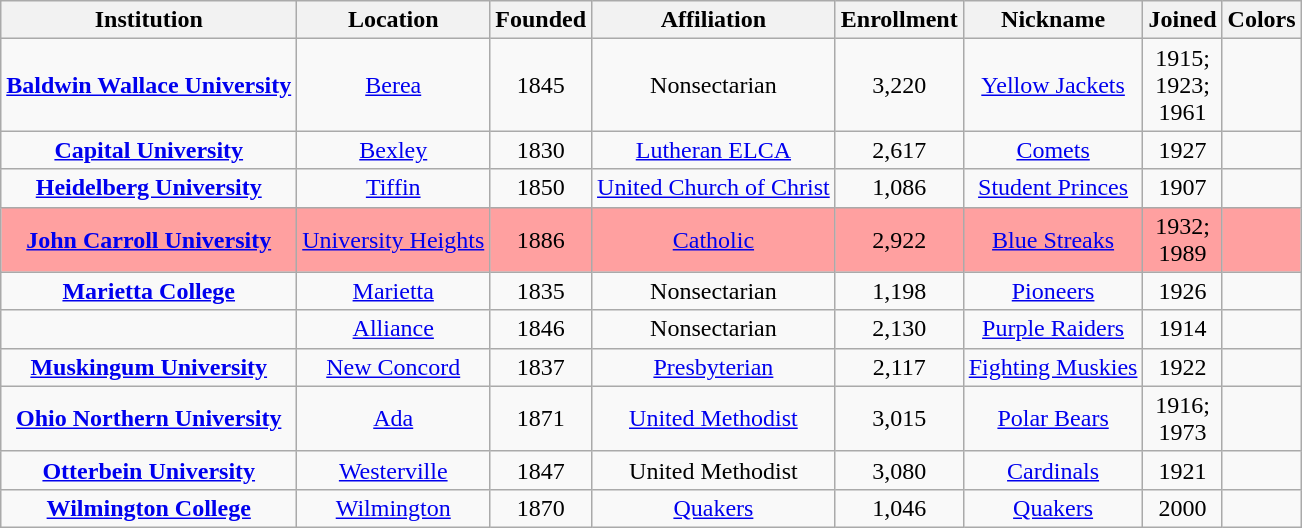<table class="sortable wikitable" style="text-align:center">
<tr>
<th>Institution</th>
<th>Location</th>
<th>Founded</th>
<th>Affiliation</th>
<th>Enrollment</th>
<th>Nickname</th>
<th>Joined</th>
<th class="unsortable">Colors</th>
</tr>
<tr>
<td><strong><a href='#'>Baldwin Wallace University</a></strong></td>
<td><a href='#'>Berea</a></td>
<td>1845</td>
<td>Nonsectarian</td>
<td>3,220</td>
<td><a href='#'>Yellow Jackets</a></td>
<td>1915;<br>1923;<br>1961</td>
<td> </td>
</tr>
<tr>
<td><strong><a href='#'>Capital University</a></strong></td>
<td><a href='#'>Bexley</a></td>
<td>1830</td>
<td><a href='#'>Lutheran ELCA</a></td>
<td>2,617</td>
<td><a href='#'>Comets</a></td>
<td>1927</td>
<td> </td>
</tr>
<tr>
<td><strong><a href='#'>Heidelberg University</a></strong></td>
<td><a href='#'>Tiffin</a></td>
<td>1850</td>
<td><a href='#'>United Church of Christ</a></td>
<td>1,086</td>
<td><a href='#'>Student Princes</a></td>
<td>1907</td>
<td>  </td>
</tr>
<tr bgcolor=#ffa0a0>
<td><strong><a href='#'>John Carroll University</a></strong></td>
<td><a href='#'>University Heights</a></td>
<td>1886</td>
<td><a href='#'>Catholic</a><br></td>
<td>2,922</td>
<td><a href='#'>Blue Streaks</a></td>
<td>1932;<br>1989</td>
<td> </td>
</tr>
<tr>
<td><strong><a href='#'>Marietta College</a></strong></td>
<td><a href='#'>Marietta</a></td>
<td>1835</td>
<td>Nonsectarian</td>
<td>1,198</td>
<td><a href='#'>Pioneers</a></td>
<td>1926</td>
<td> </td>
</tr>
<tr>
<td></td>
<td><a href='#'>Alliance</a></td>
<td>1846</td>
<td>Nonsectarian</td>
<td>2,130</td>
<td><a href='#'>Purple Raiders</a></td>
<td>1914</td>
<td> </td>
</tr>
<tr>
<td><strong><a href='#'>Muskingum University</a></strong></td>
<td><a href='#'>New Concord</a></td>
<td>1837</td>
<td><a href='#'>Presbyterian</a></td>
<td>2,117</td>
<td><a href='#'>Fighting Muskies</a></td>
<td>1922</td>
<td> </td>
</tr>
<tr>
<td><strong><a href='#'>Ohio Northern University</a></strong></td>
<td><a href='#'>Ada</a></td>
<td>1871</td>
<td><a href='#'>United Methodist</a></td>
<td>3,015</td>
<td><a href='#'>Polar Bears</a></td>
<td>1916;<br>1973</td>
<td>  </td>
</tr>
<tr>
<td><strong><a href='#'>Otterbein University</a></strong></td>
<td><a href='#'>Westerville</a></td>
<td>1847</td>
<td>United Methodist</td>
<td>3,080</td>
<td><a href='#'>Cardinals</a></td>
<td>1921</td>
<td> </td>
</tr>
<tr>
<td><strong><a href='#'>Wilmington College</a></strong></td>
<td><a href='#'>Wilmington</a></td>
<td>1870</td>
<td><a href='#'>Quakers</a></td>
<td>1,046</td>
<td><a href='#'>Quakers</a></td>
<td>2000</td>
<td> </td>
</tr>
</table>
